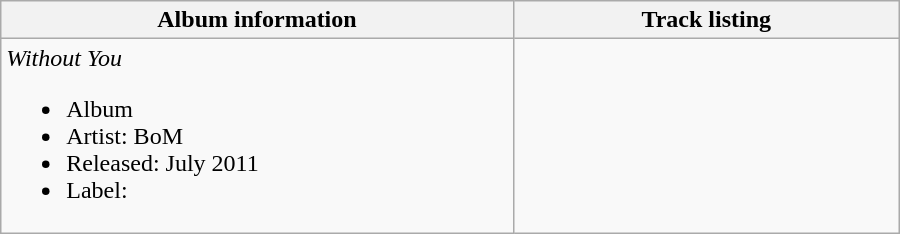<table class="wikitable" style="width:600px">
<tr>
<th>Album information</th>
<th align="center" width="250px">Track listing</th>
</tr>
<tr>
<td><em>Without You</em><br><ul><li>Album</li><li>Artist: BoM</li><li>Released: July 2011</li><li>Label:</li></ul></td>
<td style="font-size: 85%;"></td>
</tr>
</table>
